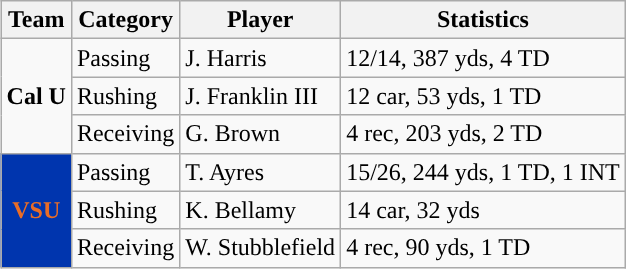<table class="wikitable" style="float: right;">
<tr>
<th>Team</th>
<th>Category</th>
<th>Player</th>
<th>Statistics</th>
</tr>
<tr>
<td rowspan=3><strong>Cal U</strong></td>
<td>Passing</td>
<td>J. Harris</td>
<td>12/14, 387 yds, 4 TD</td>
</tr>
<tr>
<td>Rushing</td>
<td>J. Franklin III</td>
<td>12 car, 53 yds, 1 TD</td>
</tr>
<tr>
<td>Receiving</td>
<td>G. Brown</td>
<td>4 rec, 203 yds, 2 TD</td>
</tr>
<tr>
<td rowspan=3 style="background:#0035ae; color:#ea6d26; text-align:center;"><strong>VSU</strong></td>
<td>Passing</td>
<td>T. Ayres</td>
<td>15/26, 244 yds, 1 TD, 1 INT</td>
</tr>
<tr>
<td>Rushing</td>
<td>K. Bellamy</td>
<td>14 car, 32 yds</td>
</tr>
<tr>
<td>Receiving</td>
<td>W. Stubblefield</td>
<td>4 rec, 90 yds, 1 TD</td>
</tr>
</table>
